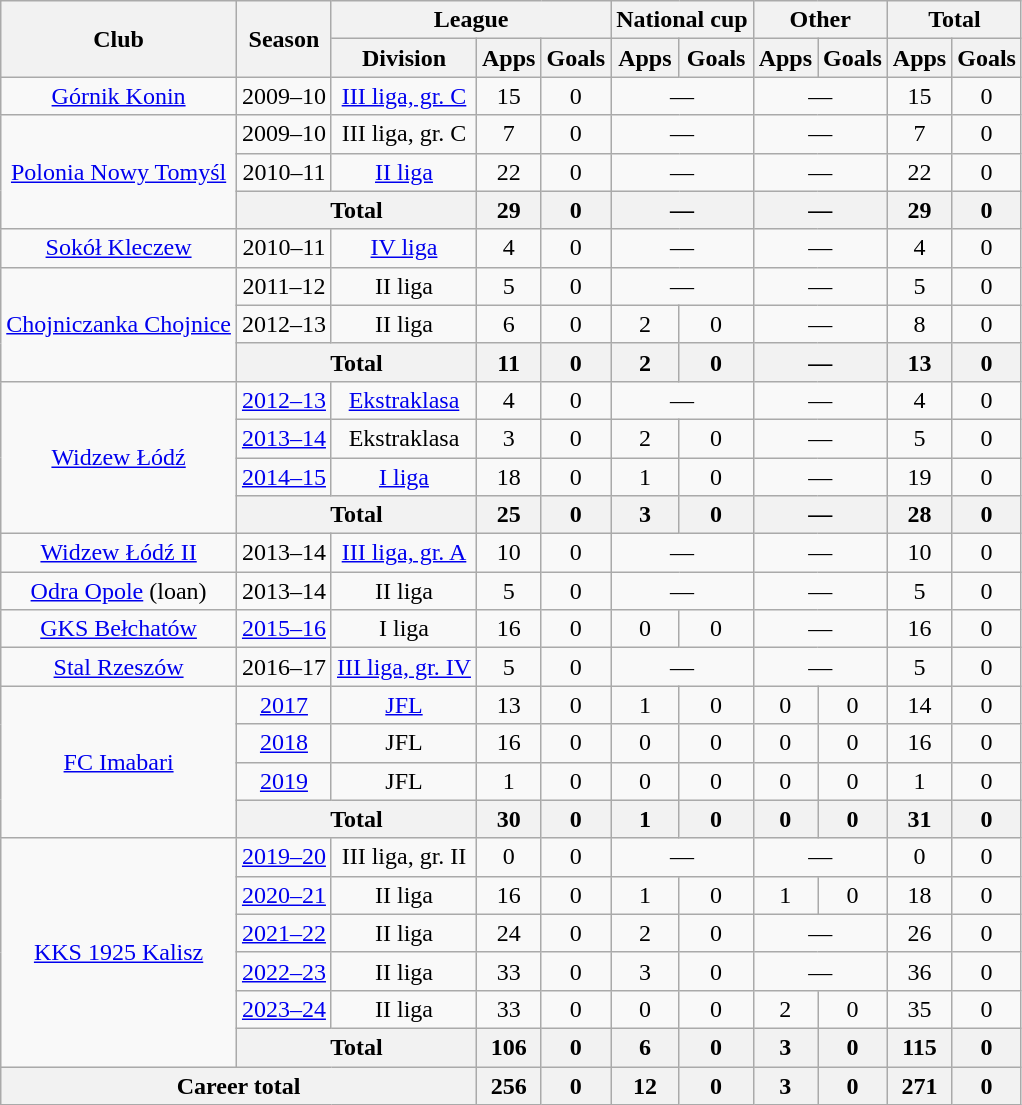<table class="wikitable" style="text-align: center;">
<tr>
<th rowspan="2">Club</th>
<th rowspan="2">Season</th>
<th colspan="3">League</th>
<th colspan="2">National cup</th>
<th colspan="2">Other</th>
<th colspan="2">Total</th>
</tr>
<tr>
<th>Division</th>
<th>Apps</th>
<th>Goals</th>
<th>Apps</th>
<th>Goals</th>
<th>Apps</th>
<th>Goals</th>
<th>Apps</th>
<th>Goals</th>
</tr>
<tr>
<td><a href='#'>Górnik Konin</a></td>
<td>2009–10</td>
<td><a href='#'>III liga, gr. C</a></td>
<td>15</td>
<td>0</td>
<td colspan="2">—</td>
<td colspan="2">—</td>
<td>15</td>
<td>0</td>
</tr>
<tr>
<td rowspan="3"><a href='#'>Polonia Nowy Tomyśl</a></td>
<td>2009–10</td>
<td>III liga, gr. C</td>
<td>7</td>
<td>0</td>
<td colspan="2">—</td>
<td colspan="2">—</td>
<td>7</td>
<td>0</td>
</tr>
<tr>
<td>2010–11</td>
<td><a href='#'>II liga</a></td>
<td>22</td>
<td>0</td>
<td colspan="2">—</td>
<td colspan="2">—</td>
<td>22</td>
<td>0</td>
</tr>
<tr>
<th colspan=2>Total</th>
<th>29</th>
<th>0</th>
<th colspan="2">—</th>
<th colspan="2">—</th>
<th>29</th>
<th>0</th>
</tr>
<tr>
<td><a href='#'>Sokół Kleczew</a></td>
<td>2010–11</td>
<td><a href='#'>IV liga</a></td>
<td>4</td>
<td>0</td>
<td colspan="2">—</td>
<td colspan="2">—</td>
<td>4</td>
<td>0</td>
</tr>
<tr>
<td rowspan="3"><a href='#'>Chojniczanka Chojnice</a></td>
<td>2011–12</td>
<td>II liga</td>
<td>5</td>
<td>0</td>
<td colspan="2">—</td>
<td colspan="2">—</td>
<td>5</td>
<td>0</td>
</tr>
<tr>
<td>2012–13</td>
<td>II liga</td>
<td>6</td>
<td>0</td>
<td>2</td>
<td>0</td>
<td colspan="2">—</td>
<td>8</td>
<td>0</td>
</tr>
<tr>
<th colspan=2>Total</th>
<th>11</th>
<th>0</th>
<th>2</th>
<th>0</th>
<th colspan="2">—</th>
<th>13</th>
<th>0</th>
</tr>
<tr>
<td rowspan="4"><a href='#'>Widzew Łódź</a></td>
<td><a href='#'>2012–13</a></td>
<td><a href='#'>Ekstraklasa</a></td>
<td>4</td>
<td>0</td>
<td colspan="2">—</td>
<td colspan="2">—</td>
<td>4</td>
<td>0</td>
</tr>
<tr>
<td><a href='#'>2013–14</a></td>
<td>Ekstraklasa</td>
<td>3</td>
<td>0</td>
<td>2</td>
<td>0</td>
<td colspan="2">—</td>
<td>5</td>
<td>0</td>
</tr>
<tr>
<td><a href='#'>2014–15</a></td>
<td><a href='#'>I liga</a></td>
<td>18</td>
<td>0</td>
<td>1</td>
<td>0</td>
<td colspan="2">—</td>
<td>19</td>
<td>0</td>
</tr>
<tr>
<th colspan=2>Total</th>
<th>25</th>
<th>0</th>
<th>3</th>
<th>0</th>
<th colspan="2">—</th>
<th>28</th>
<th>0</th>
</tr>
<tr>
<td><a href='#'>Widzew Łódź II</a></td>
<td>2013–14</td>
<td><a href='#'>III liga, gr. A</a></td>
<td>10</td>
<td>0</td>
<td colspan="2">—</td>
<td colspan="2">—</td>
<td>10</td>
<td>0</td>
</tr>
<tr>
<td><a href='#'>Odra Opole</a> (loan)</td>
<td>2013–14</td>
<td>II liga</td>
<td>5</td>
<td>0</td>
<td colspan="2">—</td>
<td colspan="2">—</td>
<td>5</td>
<td>0</td>
</tr>
<tr>
<td><a href='#'>GKS Bełchatów</a></td>
<td><a href='#'>2015–16</a></td>
<td>I liga</td>
<td>16</td>
<td>0</td>
<td>0</td>
<td>0</td>
<td colspan="2">—</td>
<td>16</td>
<td>0</td>
</tr>
<tr>
<td><a href='#'>Stal Rzeszów</a></td>
<td>2016–17</td>
<td><a href='#'>III liga, gr. IV</a></td>
<td>5</td>
<td>0</td>
<td colspan="2">—</td>
<td colspan="2">—</td>
<td>5</td>
<td>0</td>
</tr>
<tr>
<td rowspan="4"><a href='#'>FC Imabari</a></td>
<td><a href='#'>2017</a></td>
<td><a href='#'>JFL</a></td>
<td>13</td>
<td>0</td>
<td>1</td>
<td>0</td>
<td>0</td>
<td>0</td>
<td>14</td>
<td>0</td>
</tr>
<tr>
<td><a href='#'>2018</a></td>
<td>JFL</td>
<td>16</td>
<td>0</td>
<td>0</td>
<td>0</td>
<td>0</td>
<td>0</td>
<td>16</td>
<td>0</td>
</tr>
<tr>
<td><a href='#'>2019</a></td>
<td>JFL</td>
<td>1</td>
<td>0</td>
<td>0</td>
<td>0</td>
<td>0</td>
<td>0</td>
<td>1</td>
<td>0</td>
</tr>
<tr>
<th colspan=2>Total</th>
<th>30</th>
<th>0</th>
<th>1</th>
<th>0</th>
<th>0</th>
<th>0</th>
<th>31</th>
<th>0</th>
</tr>
<tr>
<td rowspan="6"><a href='#'>KKS 1925 Kalisz</a></td>
<td><a href='#'>2019–20</a></td>
<td>III liga, gr. II</td>
<td>0</td>
<td>0</td>
<td colspan="2">—</td>
<td colspan="2">—</td>
<td>0</td>
<td>0</td>
</tr>
<tr>
<td><a href='#'>2020–21</a></td>
<td>II liga</td>
<td>16</td>
<td>0</td>
<td>1</td>
<td>0</td>
<td>1</td>
<td>0</td>
<td>18</td>
<td>0</td>
</tr>
<tr>
<td><a href='#'>2021–22</a></td>
<td>II liga</td>
<td>24</td>
<td>0</td>
<td>2</td>
<td>0</td>
<td colspan="2">—</td>
<td>26</td>
<td>0</td>
</tr>
<tr>
<td><a href='#'>2022–23</a></td>
<td>II liga</td>
<td>33</td>
<td>0</td>
<td>3</td>
<td>0</td>
<td colspan="2">—</td>
<td>36</td>
<td>0</td>
</tr>
<tr>
<td><a href='#'>2023–24</a></td>
<td>II liga</td>
<td>33</td>
<td>0</td>
<td>0</td>
<td>0</td>
<td>2</td>
<td>0</td>
<td>35</td>
<td>0</td>
</tr>
<tr>
<th colspan=2>Total</th>
<th>106</th>
<th>0</th>
<th>6</th>
<th>0</th>
<th>3</th>
<th>0</th>
<th>115</th>
<th>0</th>
</tr>
<tr>
<th colspan=3>Career total</th>
<th>256</th>
<th>0</th>
<th>12</th>
<th>0</th>
<th>3</th>
<th>0</th>
<th>271</th>
<th>0</th>
</tr>
</table>
